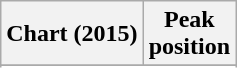<table class="wikitable sortable">
<tr>
<th>Chart (2015)</th>
<th>Peak<br>position</th>
</tr>
<tr>
</tr>
<tr>
</tr>
<tr>
</tr>
</table>
